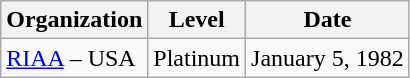<table class="wikitable">
<tr>
<th>Organization</th>
<th>Level</th>
<th>Date</th>
</tr>
<tr>
<td align="left"><a href='#'>RIAA</a> – USA</td>
<td align="left">Platinum</td>
<td align="left">January 5, 1982</td>
</tr>
</table>
